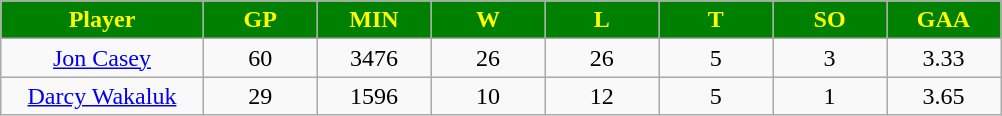<table class="wikitable sortable">
<tr>
<th style="background:green;color:yellow;" width="16%">Player</th>
<th style="background:green;color:yellow;" width="9%">GP</th>
<th style="background:green;color:yellow;" width="9%">MIN</th>
<th style="background:green;color:yellow;" width="9%">W</th>
<th style="background:green;color:yellow;" width="9%">L</th>
<th style="background:green;color:yellow;" width="9%">T</th>
<th style="background:green;color:yellow;" width="9%">SO</th>
<th style="background:green;color:yellow;" width="9%">GAA</th>
</tr>
<tr align="center">
<td><a href='#'>Jon Casey</a></td>
<td>60</td>
<td>3476</td>
<td>26</td>
<td>26</td>
<td>5</td>
<td>3</td>
<td>3.33</td>
</tr>
<tr align="center">
<td><a href='#'>Darcy Wakaluk</a></td>
<td>29</td>
<td>1596</td>
<td>10</td>
<td>12</td>
<td>5</td>
<td>1</td>
<td>3.65</td>
</tr>
</table>
